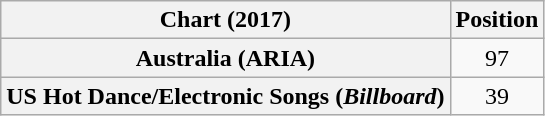<table class="wikitable sortable plainrowheaders" style="text-align:center;">
<tr>
<th>Chart (2017)</th>
<th>Position</th>
</tr>
<tr>
<th scope="row">Australia (ARIA)</th>
<td>97</td>
</tr>
<tr>
<th scope="row">US Hot Dance/Electronic Songs (<em>Billboard</em>)</th>
<td>39</td>
</tr>
</table>
